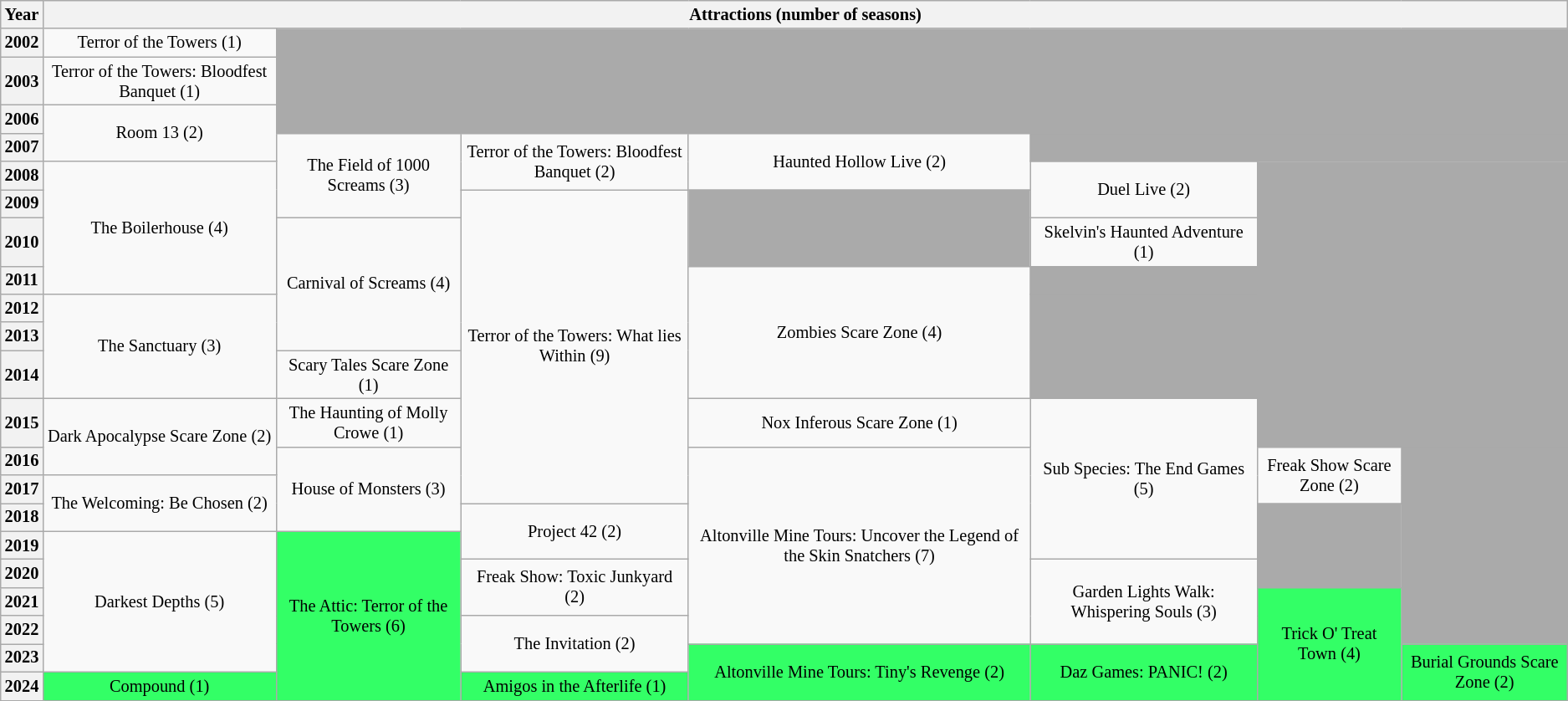<table class="wikitable" style="text-align:center;font-size:85%;">
<tr>
<th>Year</th>
<th colspan=7>Attractions (number of seasons)</th>
</tr>
<tr>
<th>2002</th>
<td>Terror of the Towers (1)</td>
<td colspan=6 rowspan=3 style="background:#aaa;"></td>
</tr>
<tr>
<th>2003</th>
<td>Terror of the Towers: Bloodfest Banquet (1)</td>
</tr>
<tr>
<th>2006</th>
<td rowspan=2>Room 13 (2)</td>
</tr>
<tr>
<th>2007</th>
<td rowspan=3>The Field of 1000 Screams (3)</td>
<td rowspan=2>Terror of the Towers: Bloodfest Banquet (2)</td>
<td rowspan=2>Haunted Hollow Live (2)</td>
<td colspan=3 style="background:#aaa;"></td>
</tr>
<tr>
<th>2008</th>
<td rowspan=4>The Boilerhouse (4)</td>
<td rowspan=2>Duel Live (2)</td>
<td colspan=2 rowspan=8 style="background:#aaa;"></td>
</tr>
<tr>
<th>2009</th>
<td rowspan=9>Terror of the Towers: What lies Within (9)</td>
<td rowspan=2 style="background:#aaa;"></td>
</tr>
<tr>
<th>2010</th>
<td rowspan=4>Carnival of Screams (4)</td>
<td>Skelvin's Haunted Adventure (1)</td>
</tr>
<tr>
<th>2011</th>
<td rowspan=4>Zombies Scare Zone (4)</td>
<td style="background:#aaa;"></td>
</tr>
<tr>
<th>2012</th>
<td rowspan=3>The Sanctuary (3)</td>
<td rowspan=3 style="background:#aaa;"></td>
</tr>
<tr>
<th>2013</th>
</tr>
<tr>
<th>2014</th>
<td>Scary Tales Scare Zone (1)</td>
</tr>
<tr>
<th>2015</th>
<td rowspan=2>Dark Apocalypse Scare Zone (2)</td>
<td>The Haunting of Molly Crowe (1)</td>
<td>Nox Inferous Scare Zone (1)</td>
<td rowspan=5>Sub Species: The End Games (5)</td>
</tr>
<tr>
<th>2016</th>
<td rowspan=3>House of Monsters (3)</td>
<td rowspan=7>Altonville Mine Tours: Uncover the Legend of the Skin Snatchers (7)</td>
<td rowspan=2>Freak Show Scare Zone (2)</td>
<td rowspan=7 style="background:#aaa;"></td>
</tr>
<tr>
<th>2017</th>
<td rowspan=2>The Welcoming: Be Chosen (2)</td>
</tr>
<tr>
<th>2018</th>
<td rowspan=2>Project 42 (2)</td>
<td rowspan="3" style="background:#aaa;"></td>
</tr>
<tr>
<th>2019</th>
<td rowspan=5>Darkest Depths (5)</td>
<td rowspan=6 style="background:#3f6;">The Attic: Terror of the Towers (6)</td>
</tr>
<tr>
<th>2020</th>
<td rowspan=2>Freak Show: Toxic Junkyard (2)</td>
<td rowspan=3>Garden Lights Walk: Whispering Souls (3)</td>
</tr>
<tr>
<th>2021</th>
<td rowspan=4 style="background:#3f6;">Trick O' Treat Town (4)</td>
</tr>
<tr>
<th>2022</th>
<td rowspan=2>The Invitation (2)</td>
</tr>
<tr>
<th>2023</th>
<td rowspan=2 style="background:#3f6;">Altonville Mine Tours: Tiny's Revenge (2)</td>
<td rowspan=2 style="background:#3f6;">Daz Games: PANIC! (2)</td>
<td rowspan=2 style="background:#3f6;">Burial Grounds Scare Zone (2)</td>
</tr>
<tr>
<th>2024</th>
<td rowspan=1 style="background:#3f6;">Compound (1)</td>
<td rowspan=1 style="background:#3f6;">Amigos in the Afterlife (1)</td>
</tr>
</table>
